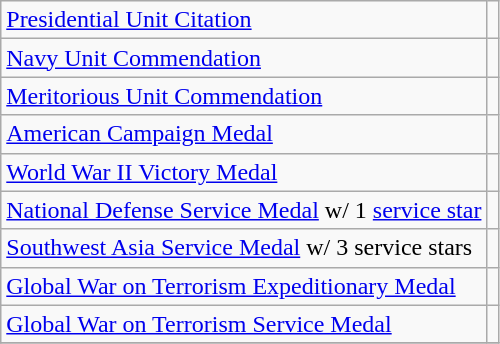<table class="wikitable">
<tr>
<td><a href='#'>Presidential Unit Citation</a></td>
<td></td>
</tr>
<tr>
<td><a href='#'>Navy Unit Commendation</a></td>
<td></td>
</tr>
<tr>
<td><a href='#'>Meritorious Unit Commendation</a></td>
<td></td>
</tr>
<tr>
<td><a href='#'>American Campaign Medal</a></td>
<td></td>
</tr>
<tr>
<td><a href='#'>World War II Victory Medal</a></td>
<td></td>
</tr>
<tr>
<td><a href='#'>National Defense Service Medal</a> w/ 1 <a href='#'>service star</a></td>
<td></td>
</tr>
<tr>
<td><a href='#'>Southwest Asia Service Medal</a> w/ 3 service stars</td>
<td></td>
</tr>
<tr>
<td><a href='#'>Global War on Terrorism Expeditionary Medal</a></td>
<td></td>
</tr>
<tr>
<td><a href='#'>Global War on Terrorism Service Medal</a></td>
<td></td>
</tr>
<tr>
</tr>
</table>
